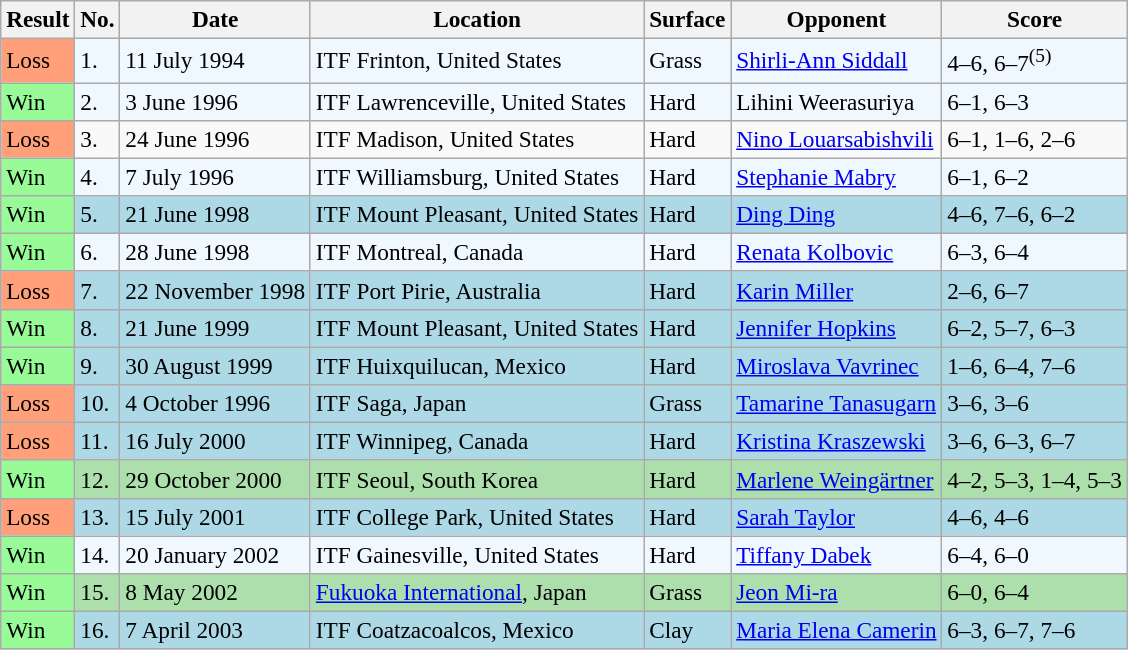<table class="sortable wikitable" style="font-size:97%;">
<tr>
<th>Result</th>
<th>No.</th>
<th>Date</th>
<th>Location</th>
<th>Surface</th>
<th>Opponent</th>
<th class="unsortable">Score</th>
</tr>
<tr style="background:#f0f8ff;">
<td style="background:#ffa07a;">Loss</td>
<td>1.</td>
<td>11 July 1994</td>
<td>ITF Frinton, United States</td>
<td>Grass</td>
<td> <a href='#'>Shirli-Ann Siddall</a></td>
<td>4–6, 6–7<sup>(5)</sup></td>
</tr>
<tr style="background:#f0f8ff;">
<td style="background:#98fb98;">Win</td>
<td>2.</td>
<td>3 June 1996</td>
<td>ITF Lawrenceville, United States</td>
<td>Hard</td>
<td> Lihini Weerasuriya</td>
<td>6–1, 6–3</td>
</tr>
<tr>
<td style="background:#ffa07a;">Loss</td>
<td>3.</td>
<td>24 June 1996</td>
<td>ITF Madison, United States</td>
<td>Hard</td>
<td> <a href='#'>Nino Louarsabishvili</a></td>
<td>6–1, 1–6, 2–6</td>
</tr>
<tr style="background:#f0f8ff;">
<td style="background:#98fb98;">Win</td>
<td>4.</td>
<td>7 July 1996</td>
<td>ITF Williamsburg, United States</td>
<td>Hard</td>
<td> <a href='#'>Stephanie Mabry</a></td>
<td>6–1, 6–2</td>
</tr>
<tr style="background:lightblue;">
<td style="background:#98fb98;">Win</td>
<td>5.</td>
<td>21 June 1998</td>
<td>ITF Mount Pleasant, United States</td>
<td>Hard</td>
<td> <a href='#'>Ding Ding</a></td>
<td>4–6, 7–6, 6–2</td>
</tr>
<tr bgcolor="#f0f8ff">
<td style="background:#98fb98;">Win</td>
<td>6.</td>
<td>28 June 1998</td>
<td>ITF Montreal, Canada</td>
<td>Hard</td>
<td> <a href='#'>Renata Kolbovic</a></td>
<td>6–3, 6–4</td>
</tr>
<tr style="background:lightblue;">
<td style="background:#ffa07a;">Loss</td>
<td>7.</td>
<td>22 November 1998</td>
<td>ITF Port Pirie, Australia</td>
<td>Hard</td>
<td> <a href='#'>Karin Miller</a></td>
<td>2–6, 6–7</td>
</tr>
<tr style="background:lightblue;">
<td style="background:#98fb98;">Win</td>
<td>8.</td>
<td>21 June 1999</td>
<td>ITF Mount Pleasant, United States</td>
<td>Hard</td>
<td> <a href='#'>Jennifer Hopkins</a></td>
<td>6–2, 5–7, 6–3</td>
</tr>
<tr bgcolor="lightblue">
<td style="background:#98fb98;">Win</td>
<td>9.</td>
<td>30 August 1999</td>
<td>ITF Huixquilucan, Mexico</td>
<td>Hard</td>
<td> <a href='#'>Miroslava Vavrinec</a></td>
<td>1–6, 6–4, 7–6</td>
</tr>
<tr style="background:lightblue;">
<td style="background:#ffa07a;">Loss</td>
<td>10.</td>
<td>4 October 1996</td>
<td>ITF Saga, Japan</td>
<td>Grass</td>
<td> <a href='#'>Tamarine Tanasugarn</a></td>
<td>3–6, 3–6</td>
</tr>
<tr style="background:lightblue;">
<td style="background:#ffa07a;">Loss</td>
<td>11.</td>
<td>16 July 2000</td>
<td>ITF Winnipeg, Canada</td>
<td>Hard</td>
<td> <a href='#'>Kristina Kraszewski</a></td>
<td>3–6, 6–3, 6–7</td>
</tr>
<tr style="background:#addfad;">
<td style="background:#98fb98;">Win</td>
<td>12.</td>
<td>29 October 2000</td>
<td>ITF Seoul, South Korea</td>
<td>Hard</td>
<td> <a href='#'>Marlene Weingärtner</a></td>
<td>4–2, 5–3, 1–4, 5–3</td>
</tr>
<tr style="background:lightblue;">
<td style="background:#ffa07a;">Loss</td>
<td>13.</td>
<td>15 July 2001</td>
<td>ITF College Park, United States</td>
<td>Hard</td>
<td> <a href='#'>Sarah Taylor</a></td>
<td>4–6, 4–6</td>
</tr>
<tr style="background:#f0f8ff;">
<td style="background:#98fb98;">Win</td>
<td>14.</td>
<td>20 January 2002</td>
<td>ITF Gainesville, United States</td>
<td>Hard</td>
<td> <a href='#'>Tiffany Dabek</a></td>
<td>6–4, 6–0</td>
</tr>
<tr bgcolor="#ADDFAD">
<td style="background:#98fb98;">Win</td>
<td>15.</td>
<td>8 May 2002</td>
<td><a href='#'>Fukuoka International</a>, Japan</td>
<td>Grass</td>
<td> <a href='#'>Jeon Mi-ra</a></td>
<td>6–0, 6–4</td>
</tr>
<tr style="background:lightblue;">
<td style="background:#98fb98;">Win</td>
<td>16.</td>
<td>7 April 2003</td>
<td>ITF Coatzacoalcos, Mexico</td>
<td>Clay</td>
<td> <a href='#'>Maria Elena Camerin</a></td>
<td>6–3, 6–7, 7–6</td>
</tr>
</table>
